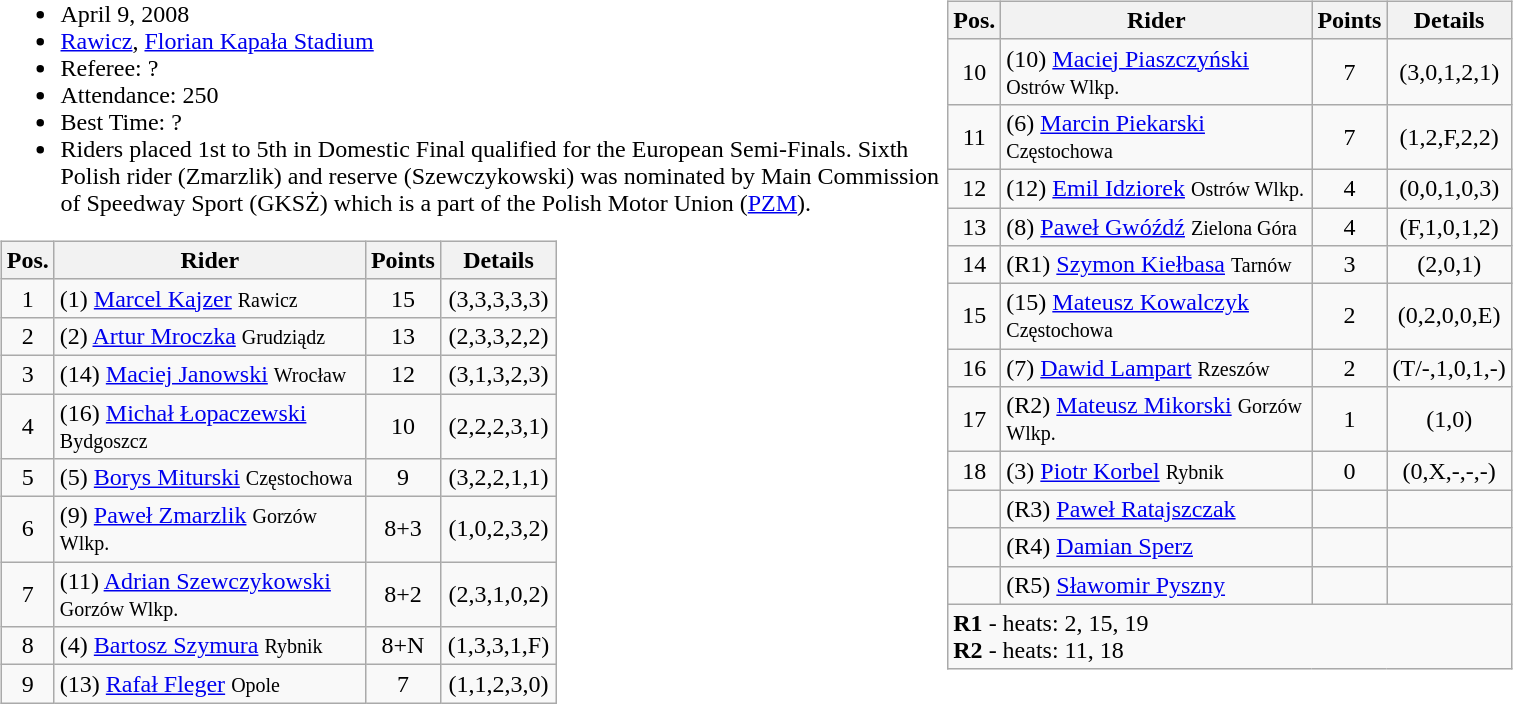<table width=100%>
<tr>
<td width=50% valign=top><br><ul><li>April 9, 2008</li><li> <a href='#'>Rawicz</a>, <a href='#'>Florian Kapała Stadium</a></li><li>Referee: ?</li><li>Attendance: 250</li><li>Best Time: ?</li><li>Riders placed 1st to 5th in Domestic Final qualified for the European Semi-Finals. Sixth Polish rider (Zmarzlik) and reserve (Szewczykowski) was nominated by Main Commission of Speedway Sport (GKSŻ) which is a part of the Polish Motor Union (<a href='#'>PZM</a>).</li></ul><table class=wikitable>
<tr>
<th width=25px>Pos.</th>
<th width=200px>Rider</th>
<th width=40px>Points</th>
<th width=70px>Details</th>
</tr>
<tr align=center >
<td>1</td>
<td align=left>(1) <a href='#'>Marcel Kajzer</a> <small>Rawicz</small></td>
<td>15</td>
<td>(3,3,3,3,3)</td>
</tr>
<tr align=center >
<td>2</td>
<td align=left>(2) <a href='#'>Artur Mroczka</a> <small>Grudziądz</small></td>
<td>13</td>
<td>(2,3,3,2,2)</td>
</tr>
<tr align=center >
<td>3</td>
<td align=left>(14) <a href='#'>Maciej Janowski</a> <small>Wrocław</small></td>
<td>12</td>
<td>(3,1,3,2,3)</td>
</tr>
<tr align=center >
<td>4</td>
<td align=left>(16) <a href='#'>Michał Łopaczewski</a> <small>Bydgoszcz</small></td>
<td>10</td>
<td>(2,2,2,3,1)</td>
</tr>
<tr align=center >
<td>5</td>
<td align=left>(5) <a href='#'>Borys Miturski</a> <small>Częstochowa</small></td>
<td>9</td>
<td>(3,2,2,1,1)</td>
</tr>
<tr align=center>
<td>6</td>
<td align=left >(9) <a href='#'>Paweł Zmarzlik</a> <small>Gorzów Wlkp.</small></td>
<td>8+3</td>
<td>(1,0,2,3,2)</td>
</tr>
<tr align=center>
<td>7</td>
<td align=left >(11) <a href='#'>Adrian Szewczykowski</a> <small>Gorzów Wlkp.</small></td>
<td>8+2</td>
<td>(2,3,1,0,2)</td>
</tr>
<tr align=center>
<td>8</td>
<td align=left>(4) <a href='#'>Bartosz Szymura</a> <small>Rybnik</small></td>
<td>8+N</td>
<td>(1,3,3,1,F)</td>
</tr>
<tr align=center>
<td>9</td>
<td align=left>(13) <a href='#'>Rafał Fleger</a> <small>Opole</small></td>
<td>7</td>
<td>(1,1,2,3,0)</td>
</tr>
</table>
</td>
<td width=50% valign=top><br><table class=wikitable>
<tr>
<th width=25px>Pos.</th>
<th width=200px>Rider</th>
<th width=40px>Points</th>
<th width=70px>Details</th>
</tr>
<tr align=center>
<td>10</td>
<td align=left>(10) <a href='#'>Maciej Piaszczyński</a> <small>Ostrów Wlkp.</small></td>
<td>7</td>
<td>(3,0,1,2,1)</td>
</tr>
<tr align=center>
<td>11</td>
<td align=left>(6) <a href='#'>Marcin Piekarski</a> <small>Częstochowa</small></td>
<td>7</td>
<td>(1,2,F,2,2)</td>
</tr>
<tr align=center>
<td>12</td>
<td align=left>(12) <a href='#'>Emil Idziorek</a> <small>Ostrów Wlkp.</small></td>
<td>4</td>
<td>(0,0,1,0,3)</td>
</tr>
<tr align=center>
<td>13</td>
<td align=left>(8) <a href='#'>Paweł Gwóźdź</a> <small>Zielona Góra</small></td>
<td>4</td>
<td>(F,1,0,1,2)</td>
</tr>
<tr align=center>
<td>14</td>
<td align=left>(R1) <a href='#'>Szymon Kiełbasa</a> <small>Tarnów</small></td>
<td>3</td>
<td>(2,0,1)</td>
</tr>
<tr align=center>
<td>15</td>
<td align=left>(15) <a href='#'>Mateusz Kowalczyk</a> <small>Częstochowa</small></td>
<td>2</td>
<td>(0,2,0,0,E)</td>
</tr>
<tr align=center>
<td>16</td>
<td align=left>(7) <a href='#'>Dawid Lampart</a> <small>Rzeszów</small></td>
<td>2</td>
<td>(T/-,1,0,1,-)</td>
</tr>
<tr align=center>
<td>17</td>
<td align=left>(R2) <a href='#'>Mateusz Mikorski</a> <small>Gorzów Wlkp.</small></td>
<td>1</td>
<td>(1,0)</td>
</tr>
<tr align=center>
<td>18</td>
<td align=left>(3) <a href='#'>Piotr Korbel</a> <small>Rybnik</small></td>
<td>0</td>
<td>(0,X,-,-,-)</td>
</tr>
<tr align=center>
<td></td>
<td align=left>(R3) <a href='#'>Paweł Ratajszczak</a></td>
<td></td>
<td></td>
</tr>
<tr align=center>
<td></td>
<td align=left>(R4) <a href='#'>Damian Sperz</a></td>
<td></td>
<td></td>
</tr>
<tr align=center>
<td></td>
<td align=left>(R5) <a href='#'>Sławomir Pyszny</a></td>
<td></td>
<td></td>
</tr>
<tr>
<td colspan=4><strong>R1</strong> - heats: 2, 15, 19 <br><strong>R2</strong> - heats: 11, 18</td>
</tr>
</table>
</td>
</tr>
</table>
